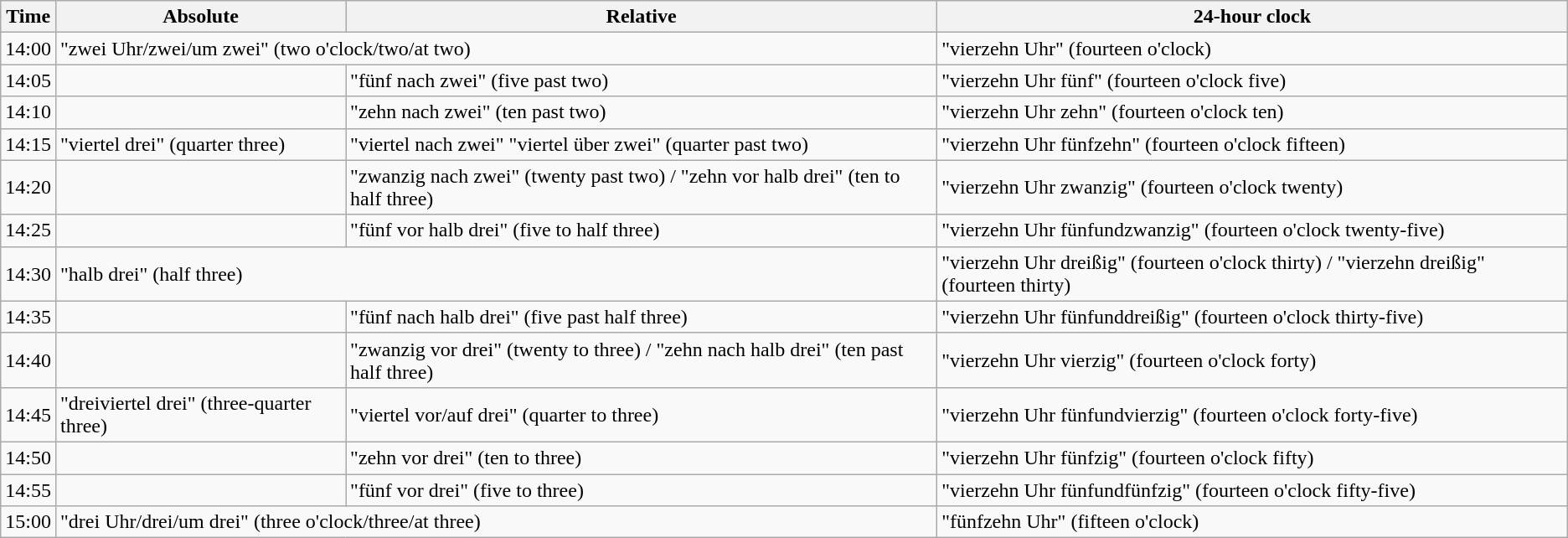<table class="wikitable">
<tr>
<th>Time</th>
<th>Absolute</th>
<th>Relative</th>
<th>24-hour clock</th>
</tr>
<tr>
<td>14:00</td>
<td colspan="2">"zwei Uhr/zwei/um zwei" (two o'clock/two/at two)</td>
<td>"vierzehn Uhr" (fourteen o'clock)</td>
</tr>
<tr>
<td>14:05</td>
<td></td>
<td>"fünf nach zwei" (five past two)</td>
<td>"vierzehn Uhr fünf" (fourteen o'clock five)</td>
</tr>
<tr>
<td>14:10</td>
<td></td>
<td>"zehn nach zwei" (ten past two)</td>
<td>"vierzehn Uhr zehn" (fourteen o'clock ten)</td>
</tr>
<tr>
<td>14:15</td>
<td>"viertel drei" (quarter three)</td>
<td>"viertel nach zwei" "viertel über zwei" (quarter past two)</td>
<td>"vierzehn Uhr fünfzehn" (fourteen o'clock fifteen)</td>
</tr>
<tr>
<td>14:20</td>
<td></td>
<td>"zwanzig nach zwei" (twenty past two) / "zehn vor halb drei" (ten to half three)</td>
<td>"vierzehn Uhr zwanzig" (fourteen o'clock twenty)</td>
</tr>
<tr>
<td>14:25</td>
<td></td>
<td>"fünf vor halb drei" (five to half three)</td>
<td>"vierzehn Uhr fünfundzwanzig" (fourteen o'clock twenty-five)</td>
</tr>
<tr>
<td>14:30</td>
<td colspan="2">"halb drei" (half three)</td>
<td>"vierzehn Uhr dreißig" (fourteen o'clock thirty) / "vierzehn dreißig" (fourteen thirty)</td>
</tr>
<tr>
<td>14:35</td>
<td></td>
<td>"fünf nach halb drei" (five past half three)</td>
<td>"vierzehn Uhr fünfunddreißig" (fourteen o'clock thirty-five)</td>
</tr>
<tr>
<td>14:40</td>
<td></td>
<td>"zwanzig vor drei" (twenty to three) / "zehn nach halb drei" (ten past half three)</td>
<td>"vierzehn Uhr vierzig" (fourteen o'clock forty)</td>
</tr>
<tr>
<td>14:45</td>
<td>"dreiviertel drei" (three-quarter three)</td>
<td>"viertel vor/auf drei" (quarter to three)</td>
<td>"vierzehn Uhr fünfundvierzig" (fourteen o'clock forty-five)</td>
</tr>
<tr>
<td>14:50</td>
<td></td>
<td>"zehn vor drei" (ten to three)</td>
<td>"vierzehn Uhr fünfzig" (fourteen o'clock fifty)</td>
</tr>
<tr>
<td>14:55</td>
<td></td>
<td>"fünf vor drei" (five to three)</td>
<td>"vierzehn Uhr fünfundfünfzig" (fourteen o'clock fifty-five)</td>
</tr>
<tr>
<td>15:00</td>
<td colspan="2">"drei Uhr/drei/um drei" (three o'clock/three/at three)</td>
<td>"fünfzehn Uhr" (fifteen o'clock)</td>
</tr>
</table>
